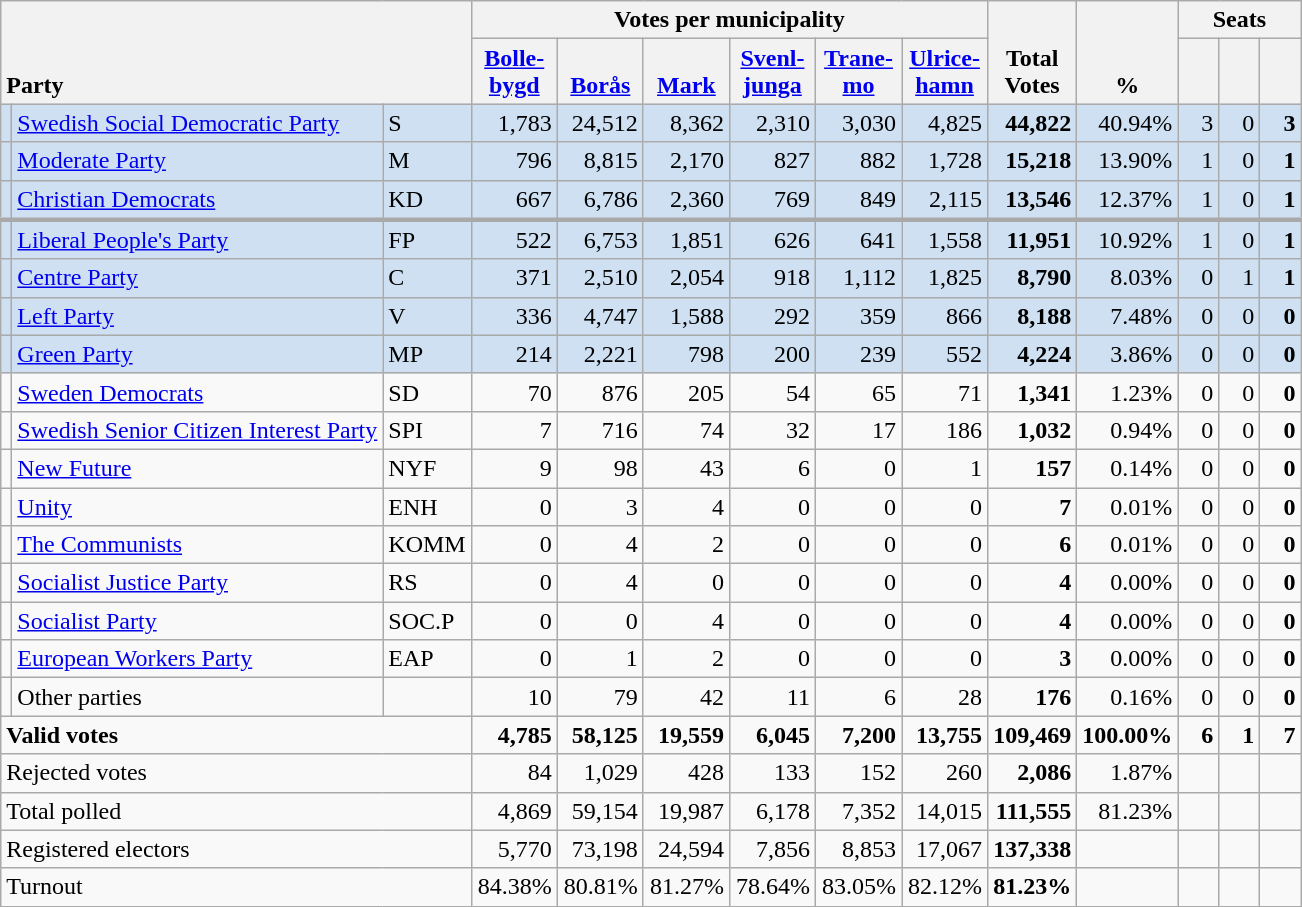<table class="wikitable" border="1" style="text-align:right;">
<tr>
<th style="text-align:left;" valign=bottom rowspan=2 colspan=3>Party</th>
<th colspan=6>Votes per municipality</th>
<th align=center valign=bottom rowspan=2 width="50">Total Votes</th>
<th align=center valign=bottom rowspan=2 width="50">%</th>
<th colspan=3>Seats</th>
</tr>
<tr>
<th align=center valign=bottom width="50"><a href='#'>Bolle- bygd</a></th>
<th align=center valign=bottom width="50"><a href='#'>Borås</a></th>
<th align=center valign=bottom width="50"><a href='#'>Mark</a></th>
<th align=center valign=bottom width="50"><a href='#'>Svenl- junga</a></th>
<th align=center valign=bottom width="50"><a href='#'>Trane- mo</a></th>
<th align=center valign=bottom width="50"><a href='#'>Ulrice- hamn</a></th>
<th align=center valign=bottom width="20"><small></small></th>
<th align=center valign=bottom width="20"><small><a href='#'></a></small></th>
<th align=center valign=bottom width="20"><small></small></th>
</tr>
<tr style="background:#CEE0F2;">
<td></td>
<td align=left style="white-space: nowrap;"><a href='#'>Swedish Social Democratic Party</a></td>
<td align=left>S</td>
<td>1,783</td>
<td>24,512</td>
<td>8,362</td>
<td>2,310</td>
<td>3,030</td>
<td>4,825</td>
<td><strong>44,822</strong></td>
<td>40.94%</td>
<td>3</td>
<td>0</td>
<td><strong>3</strong></td>
</tr>
<tr style="background:#CEE0F2;">
<td></td>
<td align=left><a href='#'>Moderate Party</a></td>
<td align=left>M</td>
<td>796</td>
<td>8,815</td>
<td>2,170</td>
<td>827</td>
<td>882</td>
<td>1,728</td>
<td><strong>15,218</strong></td>
<td>13.90%</td>
<td>1</td>
<td>0</td>
<td><strong>1</strong></td>
</tr>
<tr style="background:#CEE0F2;">
<td></td>
<td align=left><a href='#'>Christian Democrats</a></td>
<td align=left>KD</td>
<td>667</td>
<td>6,786</td>
<td>2,360</td>
<td>769</td>
<td>849</td>
<td>2,115</td>
<td><strong>13,546</strong></td>
<td>12.37%</td>
<td>1</td>
<td>0</td>
<td><strong>1</strong></td>
</tr>
<tr style="background:#CEE0F2; border-top:3px solid darkgray;">
<td></td>
<td align=left><a href='#'>Liberal People's Party</a></td>
<td align=left>FP</td>
<td>522</td>
<td>6,753</td>
<td>1,851</td>
<td>626</td>
<td>641</td>
<td>1,558</td>
<td><strong>11,951</strong></td>
<td>10.92%</td>
<td>1</td>
<td>0</td>
<td><strong>1</strong></td>
</tr>
<tr style="background:#CEE0F2;">
<td></td>
<td align=left><a href='#'>Centre Party</a></td>
<td align=left>C</td>
<td>371</td>
<td>2,510</td>
<td>2,054</td>
<td>918</td>
<td>1,112</td>
<td>1,825</td>
<td><strong>8,790</strong></td>
<td>8.03%</td>
<td>0</td>
<td>1</td>
<td><strong>1</strong></td>
</tr>
<tr style="background:#CEE0F2;">
<td></td>
<td align=left><a href='#'>Left Party</a></td>
<td align=left>V</td>
<td>336</td>
<td>4,747</td>
<td>1,588</td>
<td>292</td>
<td>359</td>
<td>866</td>
<td><strong>8,188</strong></td>
<td>7.48%</td>
<td>0</td>
<td>0</td>
<td><strong>0</strong></td>
</tr>
<tr style="background:#CEE0F2;">
<td></td>
<td align=left><a href='#'>Green Party</a></td>
<td align=left>MP</td>
<td>214</td>
<td>2,221</td>
<td>798</td>
<td>200</td>
<td>239</td>
<td>552</td>
<td><strong>4,224</strong></td>
<td>3.86%</td>
<td>0</td>
<td>0</td>
<td><strong>0</strong></td>
</tr>
<tr>
<td></td>
<td align=left><a href='#'>Sweden Democrats</a></td>
<td align=left>SD</td>
<td>70</td>
<td>876</td>
<td>205</td>
<td>54</td>
<td>65</td>
<td>71</td>
<td><strong>1,341</strong></td>
<td>1.23%</td>
<td>0</td>
<td>0</td>
<td><strong>0</strong></td>
</tr>
<tr>
<td></td>
<td align=left><a href='#'>Swedish Senior Citizen Interest Party</a></td>
<td align=left>SPI</td>
<td>7</td>
<td>716</td>
<td>74</td>
<td>32</td>
<td>17</td>
<td>186</td>
<td><strong>1,032</strong></td>
<td>0.94%</td>
<td>0</td>
<td>0</td>
<td><strong>0</strong></td>
</tr>
<tr>
<td></td>
<td align=left><a href='#'>New Future</a></td>
<td align=left>NYF</td>
<td>9</td>
<td>98</td>
<td>43</td>
<td>6</td>
<td>0</td>
<td>1</td>
<td><strong>157</strong></td>
<td>0.14%</td>
<td>0</td>
<td>0</td>
<td><strong>0</strong></td>
</tr>
<tr>
<td></td>
<td align=left><a href='#'>Unity</a></td>
<td align=left>ENH</td>
<td>0</td>
<td>3</td>
<td>4</td>
<td>0</td>
<td>0</td>
<td>0</td>
<td><strong>7</strong></td>
<td>0.01%</td>
<td>0</td>
<td>0</td>
<td><strong>0</strong></td>
</tr>
<tr>
<td></td>
<td align=left><a href='#'>The Communists</a></td>
<td align=left>KOMM</td>
<td>0</td>
<td>4</td>
<td>2</td>
<td>0</td>
<td>0</td>
<td>0</td>
<td><strong>6</strong></td>
<td>0.01%</td>
<td>0</td>
<td>0</td>
<td><strong>0</strong></td>
</tr>
<tr>
<td></td>
<td align=left><a href='#'>Socialist Justice Party</a></td>
<td align=left>RS</td>
<td>0</td>
<td>4</td>
<td>0</td>
<td>0</td>
<td>0</td>
<td>0</td>
<td><strong>4</strong></td>
<td>0.00%</td>
<td>0</td>
<td>0</td>
<td><strong>0</strong></td>
</tr>
<tr>
<td></td>
<td align=left><a href='#'>Socialist Party</a></td>
<td align=left>SOC.P</td>
<td>0</td>
<td>0</td>
<td>4</td>
<td>0</td>
<td>0</td>
<td>0</td>
<td><strong>4</strong></td>
<td>0.00%</td>
<td>0</td>
<td>0</td>
<td><strong>0</strong></td>
</tr>
<tr>
<td></td>
<td align=left><a href='#'>European Workers Party</a></td>
<td align=left>EAP</td>
<td>0</td>
<td>1</td>
<td>2</td>
<td>0</td>
<td>0</td>
<td>0</td>
<td><strong>3</strong></td>
<td>0.00%</td>
<td>0</td>
<td>0</td>
<td><strong>0</strong></td>
</tr>
<tr>
<td></td>
<td align=left>Other parties</td>
<td></td>
<td>10</td>
<td>79</td>
<td>42</td>
<td>11</td>
<td>6</td>
<td>28</td>
<td><strong>176</strong></td>
<td>0.16%</td>
<td>0</td>
<td>0</td>
<td><strong>0</strong></td>
</tr>
<tr style="font-weight:bold">
<td align=left colspan=3>Valid votes</td>
<td>4,785</td>
<td>58,125</td>
<td>19,559</td>
<td>6,045</td>
<td>7,200</td>
<td>13,755</td>
<td>109,469</td>
<td>100.00%</td>
<td>6</td>
<td>1</td>
<td>7</td>
</tr>
<tr>
<td align=left colspan=3>Rejected votes</td>
<td>84</td>
<td>1,029</td>
<td>428</td>
<td>133</td>
<td>152</td>
<td>260</td>
<td><strong>2,086</strong></td>
<td>1.87%</td>
<td></td>
<td></td>
<td></td>
</tr>
<tr>
<td align=left colspan=3>Total polled</td>
<td>4,869</td>
<td>59,154</td>
<td>19,987</td>
<td>6,178</td>
<td>7,352</td>
<td>14,015</td>
<td><strong>111,555</strong></td>
<td>81.23%</td>
<td></td>
<td></td>
<td></td>
</tr>
<tr>
<td align=left colspan=3>Registered electors</td>
<td>5,770</td>
<td>73,198</td>
<td>24,594</td>
<td>7,856</td>
<td>8,853</td>
<td>17,067</td>
<td><strong>137,338</strong></td>
<td></td>
<td></td>
<td></td>
<td></td>
</tr>
<tr>
<td align=left colspan=3>Turnout</td>
<td>84.38%</td>
<td>80.81%</td>
<td>81.27%</td>
<td>78.64%</td>
<td>83.05%</td>
<td>82.12%</td>
<td><strong>81.23%</strong></td>
<td></td>
<td></td>
<td></td>
<td></td>
</tr>
</table>
